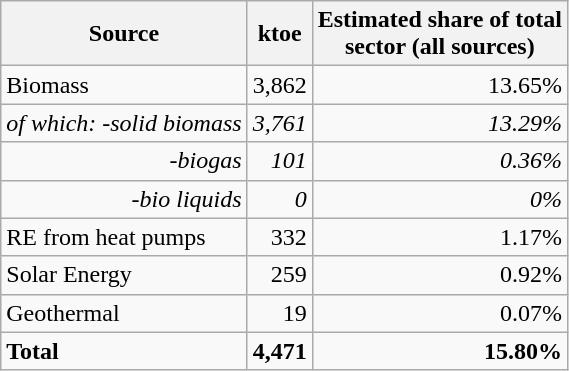<table style="text-align: right" class="wikitable">
<tr>
<th>Source</th>
<th>ktoe</th>
<th>Estimated share of total<br>sector (all sources)</th>
</tr>
<tr>
<td align="left">Biomass</td>
<td>3,862</td>
<td>13.65%</td>
</tr>
<tr>
<td><em>of which: -solid biomass</em></td>
<td><em>3,761</em></td>
<td><em>13.29%</em></td>
</tr>
<tr>
<td><em>-biogas</em></td>
<td><em>101</em></td>
<td><em>0.36%</em></td>
</tr>
<tr>
<td><em>-bio liquids</em></td>
<td><em>0</em></td>
<td><em>0%</em></td>
</tr>
<tr>
<td align="left">RE from heat pumps</td>
<td>332</td>
<td>1.17%</td>
</tr>
<tr>
<td align="left">Solar Energy</td>
<td>259</td>
<td>0.92%</td>
</tr>
<tr>
<td align="left">Geothermal</td>
<td>19</td>
<td>0.07%</td>
</tr>
<tr>
<td align="left"><strong>Total</strong></td>
<td><strong>4,471</strong></td>
<td><strong>15.80%</strong></td>
</tr>
</table>
